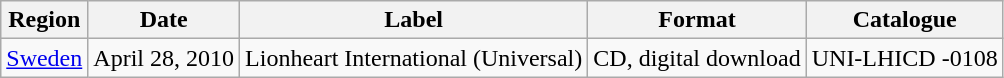<table class="wikitable">
<tr>
<th>Region</th>
<th>Date</th>
<th>Label</th>
<th>Format</th>
<th>Catalogue</th>
</tr>
<tr>
<td><a href='#'>Sweden</a></td>
<td>April 28, 2010</td>
<td>Lionheart International (Universal)</td>
<td>CD, digital download</td>
<td>UNI-LHICD -0108</td>
</tr>
</table>
